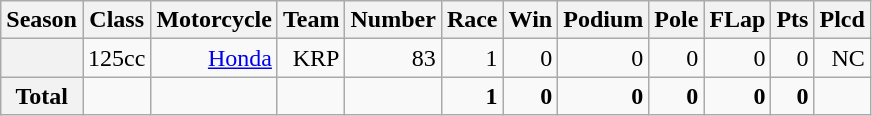<table class="wikitable">
<tr>
<th>Season</th>
<th>Class</th>
<th>Motorcycle</th>
<th>Team</th>
<th>Number</th>
<th>Race</th>
<th>Win</th>
<th>Podium</th>
<th>Pole</th>
<th>FLap</th>
<th>Pts</th>
<th>Plcd</th>
</tr>
<tr align="right">
<th></th>
<td>125cc</td>
<td><a href='#'>Honda</a></td>
<td>KRP</td>
<td>83</td>
<td>1</td>
<td>0</td>
<td>0</td>
<td>0</td>
<td>0</td>
<td>0</td>
<td>NC</td>
</tr>
<tr align="right">
<th>Total</th>
<td></td>
<td></td>
<td></td>
<td></td>
<td><strong>1</strong></td>
<td><strong>0</strong></td>
<td><strong>0</strong></td>
<td><strong>0</strong></td>
<td><strong>0</strong></td>
<td><strong>0</strong></td>
<td></td>
</tr>
</table>
